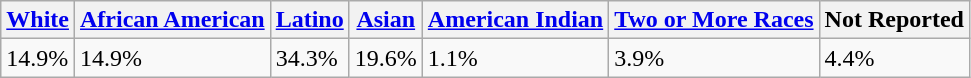<table class="wikitable">
<tr>
<th><a href='#'>White</a></th>
<th><a href='#'>African American</a></th>
<th><a href='#'>Latino</a></th>
<th><a href='#'>Asian</a></th>
<th><a href='#'>American Indian</a></th>
<th><a href='#'>Two or More Races</a></th>
<th>Not Reported</th>
</tr>
<tr>
<td>14.9%</td>
<td>14.9%</td>
<td>34.3%</td>
<td>19.6%</td>
<td>1.1%</td>
<td>3.9%</td>
<td>4.4%</td>
</tr>
</table>
